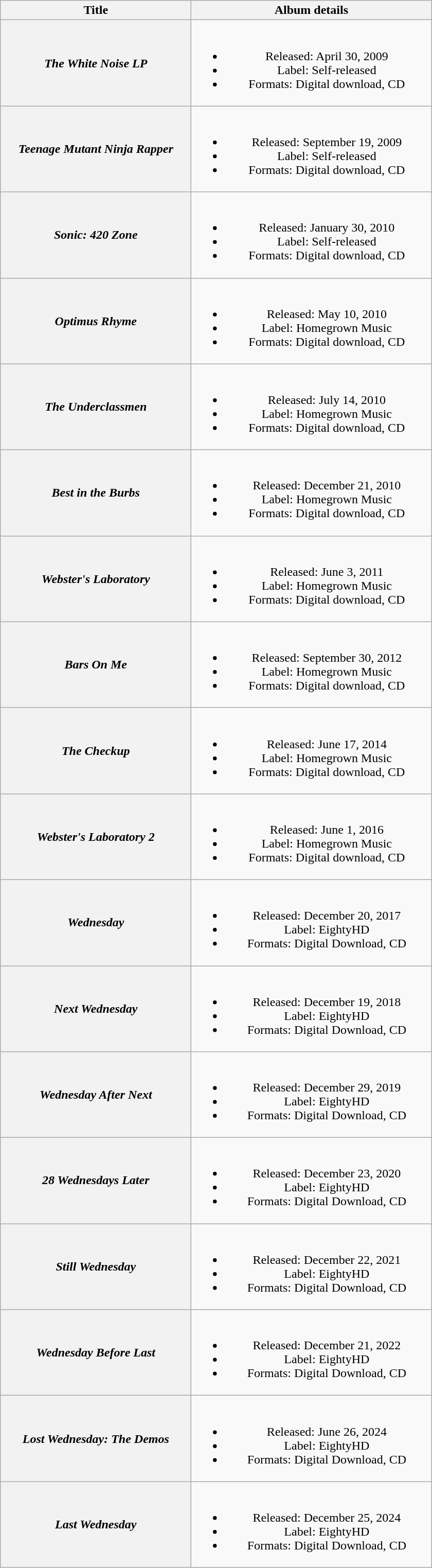<table class="wikitable plainrowheaders" style="text-align:center;">
<tr>
<th scope="col" style="width:15em;">Title</th>
<th scope="col" style="width:19em;">Album details</th>
</tr>
<tr>
<th scope="row"><em>The White Noise LP</em></th>
<td><br><ul><li>Released: April 30, 2009</li><li>Label: Self-released</li><li>Formats: Digital download, CD</li></ul></td>
</tr>
<tr>
<th scope="row"><em>Teenage Mutant Ninja Rapper</em></th>
<td><br><ul><li>Released: September 19, 2009</li><li>Label: Self-released</li><li>Formats: Digital download, CD</li></ul></td>
</tr>
<tr>
<th scope="row"><em>Sonic: 420 Zone</em></th>
<td><br><ul><li>Released: January 30, 2010</li><li>Label: Self-released</li><li>Formats: Digital download, CD</li></ul></td>
</tr>
<tr>
<th scope="row"><em>Optimus Rhyme</em></th>
<td><br><ul><li>Released: May 10, 2010</li><li>Label: Homegrown Music</li><li>Formats: Digital download, CD</li></ul></td>
</tr>
<tr>
<th scope="row"><em>The Underclassmen</em></th>
<td><br><ul><li>Released: July 14, 2010</li><li>Label: Homegrown Music</li><li>Formats: Digital download, CD</li></ul></td>
</tr>
<tr>
<th scope="row"><em>Best in the Burbs</em></th>
<td><br><ul><li>Released: December 21, 2010</li><li>Label: Homegrown Music</li><li>Formats: Digital download, CD</li></ul></td>
</tr>
<tr>
<th scope="row"><em>Webster's Laboratory</em></th>
<td><br><ul><li>Released: June 3, 2011</li><li>Label: Homegrown Music</li><li>Formats: Digital download, CD</li></ul></td>
</tr>
<tr>
<th scope="row"><em>Bars On Me</em></th>
<td><br><ul><li>Released: September 30, 2012</li><li>Label: Homegrown Music</li><li>Formats: Digital download, CD</li></ul></td>
</tr>
<tr>
<th scope="row"><em>The Checkup</em></th>
<td><br><ul><li>Released: June 17, 2014</li><li>Label: Homegrown Music</li><li>Formats: Digital download, CD</li></ul></td>
</tr>
<tr>
<th scope="row"><em>Webster's Laboratory 2</em></th>
<td><br><ul><li>Released: June 1, 2016</li><li>Label: Homegrown Music</li><li>Formats: Digital download, CD</li></ul></td>
</tr>
<tr>
<th scope="row"><em>Wednesday</em></th>
<td><br><ul><li>Released: December 20, 2017</li><li>Label: EightyHD</li><li>Formats: Digital Download, CD</li></ul></td>
</tr>
<tr>
<th scope="row"><em>Next Wednesday</em></th>
<td><br><ul><li>Released: December 19, 2018</li><li>Label: EightyHD</li><li>Formats: Digital Download, CD</li></ul></td>
</tr>
<tr>
<th scope="row"><em>Wednesday After Next</em></th>
<td><br><ul><li>Released: December 29, 2019</li><li>Label: EightyHD</li><li>Formats: Digital Download, CD</li></ul></td>
</tr>
<tr>
<th scope="row"><em>28 Wednesdays Later</em></th>
<td><br><ul><li>Released: December 23, 2020</li><li>Label: EightyHD</li><li>Formats: Digital Download, CD</li></ul></td>
</tr>
<tr>
<th scope="row"><em>Still Wednesday</em></th>
<td><br><ul><li>Released: December 22, 2021</li><li>Label: EightyHD</li><li>Formats: Digital Download, CD</li></ul></td>
</tr>
<tr>
<th scope="row"><em>Wednesday Before Last</em></th>
<td><br><ul><li>Released: December 21, 2022</li><li>Label: EightyHD</li><li>Formats: Digital Download, CD</li></ul></td>
</tr>
<tr>
<th scope="row"><em>Lost Wednesday: The Demos</em></th>
<td><br><ul><li>Released: June 26, 2024</li><li>Label: EightyHD</li><li>Formats: Digital Download, CD</li></ul></td>
</tr>
<tr>
<th scope="row"><em>Last Wednesday</em></th>
<td><br><ul><li>Released: December 25, 2024</li><li>Label: EightyHD</li><li>Formats: Digital Download, CD</li></ul></td>
</tr>
</table>
